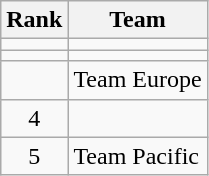<table class="wikitable">
<tr>
<th>Rank</th>
<th>Team</th>
</tr>
<tr>
<td align=center></td>
<td></td>
</tr>
<tr>
<td align=center></td>
<td></td>
</tr>
<tr>
<td align=center></td>
<td>Team Europe</td>
</tr>
<tr>
<td align=center>4</td>
<td></td>
</tr>
<tr>
<td align=center>5</td>
<td>Team Pacific</td>
</tr>
</table>
